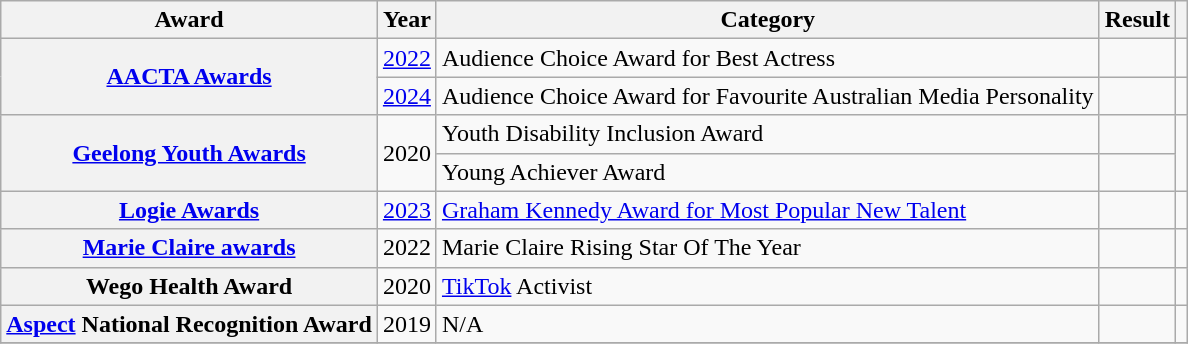<table class="wikitable plainrowheaders sortable">
<tr>
<th scope="col">Award</th>
<th scope="col">Year</th>
<th scope="col">Category</th>
<th scope="col" class="unsortable">Result</th>
<th scope="col" class="unsortable"></th>
</tr>
<tr>
<th scope="row" rowspan="2"><a href='#'>AACTA Awards</a></th>
<td><a href='#'>2022</a></td>
<td>Audience Choice Award for Best Actress</td>
<td></td>
<td></td>
</tr>
<tr>
<td><a href='#'>2024</a></td>
<td>Audience Choice Award for Favourite Australian Media Personality</td>
<td></td>
<td></td>
</tr>
<tr>
<th rowspan="2" scope="row"><a href='#'>Geelong Youth Awards</a></th>
<td rowspan="2">2020</td>
<td>Youth Disability Inclusion Award</td>
<td></td>
<td rowspan="2"></td>
</tr>
<tr>
<td>Young Achiever Award</td>
<td></td>
</tr>
<tr>
<th scope="row"><a href='#'>Logie Awards</a></th>
<td><a href='#'>2023</a></td>
<td><a href='#'>Graham Kennedy Award for Most Popular New Talent</a></td>
<td></td>
<td></td>
</tr>
<tr>
<th scope="row"><a href='#'>Marie Claire awards</a></th>
<td>2022</td>
<td>Marie Claire Rising Star Of The Year</td>
<td></td>
<td></td>
</tr>
<tr>
<th scope="row">Wego Health Award</th>
<td>2020</td>
<td><a href='#'>TikTok</a> Activist</td>
<td></td>
<td></td>
</tr>
<tr>
<th scope="row"><a href='#'>Aspect</a> National Recognition Award</th>
<td>2019</td>
<td>N/A</td>
<td></td>
<td></td>
</tr>
<tr>
</tr>
</table>
